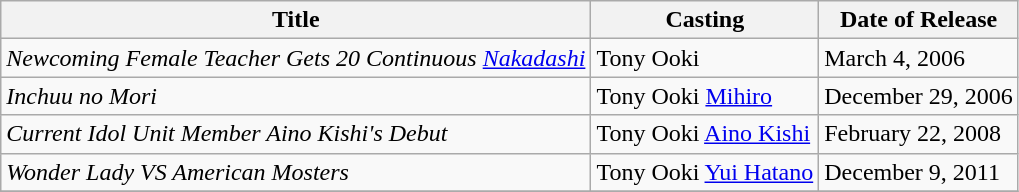<table class="wikitable">
<tr>
<th>Title</th>
<th>Casting</th>
<th>Date of Release</th>
</tr>
<tr>
<td><em>Newcoming Female Teacher Gets 20 Continuous <a href='#'>Nakadashi</a></em> </td>
<td>Tony Ooki  </td>
<td>March 4, 2006</td>
</tr>
<tr>
<td><em>Inchuu no Mori</em> </td>
<td>Tony Ooki <a href='#'>Mihiro</a></td>
<td>December 29, 2006</td>
</tr>
<tr>
<td><em>Current Idol Unit Member Aino Kishi's Debut</em> </td>
<td>Tony Ooki <a href='#'>Aino Kishi</a></td>
<td>February 22, 2008</td>
</tr>
<tr>
<td><em>Wonder Lady VS American Mosters</em> </td>
<td>Tony Ooki <a href='#'>Yui Hatano</a></td>
<td>December 9, 2011</td>
</tr>
<tr>
</tr>
</table>
